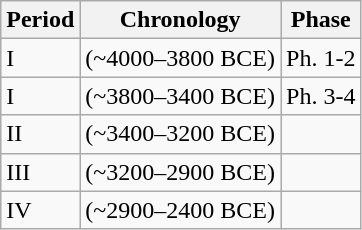<table class="wikitable">
<tr>
<th>Period</th>
<th>Chronology</th>
<th>Phase</th>
</tr>
<tr>
<td>I</td>
<td>(~4000–3800 BCE)</td>
<td>Ph. 1-2</td>
</tr>
<tr>
<td>I</td>
<td>(~3800–3400 BCE)</td>
<td>Ph. 3-4</td>
</tr>
<tr>
<td>II</td>
<td>(~3400–3200 BCE)</td>
<td></td>
</tr>
<tr>
<td>III</td>
<td>(~3200–2900 BCE)</td>
<td></td>
</tr>
<tr>
<td>IV</td>
<td>(~2900–2400 BCE)</td>
<td></td>
</tr>
</table>
